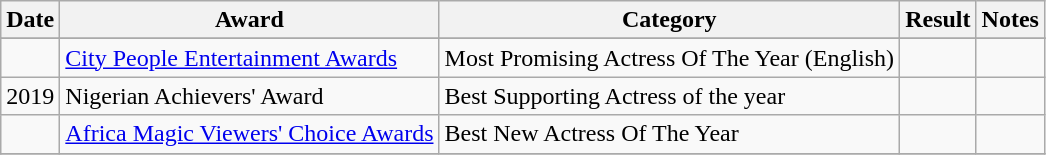<table class="wikitable plainrowheaders sortable">
<tr>
<th>Date</th>
<th>Award</th>
<th>Category</th>
<th>Result</th>
<th>Notes</th>
</tr>
<tr>
</tr>
<tr>
<td></td>
<td><a href='#'>City People Entertainment Awards</a></td>
<td>Most Promising Actress Of The Year (English)</td>
<td></td>
<td></td>
</tr>
<tr>
<td>2019</td>
<td>Nigerian Achievers' Award</td>
<td>Best Supporting Actress of the year</td>
<td></td>
<td></td>
</tr>
<tr>
<td></td>
<td><a href='#'>Africa Magic Viewers' Choice Awards</a></td>
<td>Best New Actress Of The Year</td>
<td></td>
<td></td>
</tr>
<tr>
</tr>
</table>
